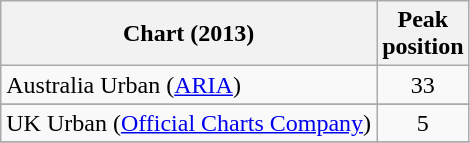<table class="wikitable sortable">
<tr>
<th>Chart (2013)</th>
<th>Peak<br>position</th>
</tr>
<tr>
<td>Australia Urban (<a href='#'>ARIA</a>)</td>
<td align=center>33</td>
</tr>
<tr>
</tr>
<tr>
</tr>
<tr>
</tr>
<tr>
</tr>
<tr>
</tr>
<tr>
</tr>
<tr>
<td>UK Urban (<a href='#'>Official Charts Company</a>)</td>
<td align=center>5</td>
</tr>
<tr>
</tr>
</table>
